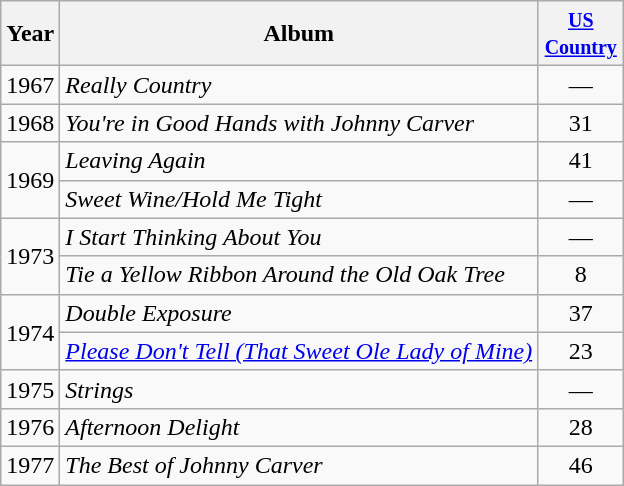<table class="wikitable">
<tr>
<th>Year</th>
<th>Album</th>
<th width="50"><small><a href='#'>US Country</a></small></th>
</tr>
<tr>
<td>1967</td>
<td><em>Really Country</em></td>
<td align="center">—</td>
</tr>
<tr>
<td>1968</td>
<td><em>You're in Good Hands with Johnny Carver</em></td>
<td align="center">31</td>
</tr>
<tr>
<td rowspan=2>1969</td>
<td><em>Leaving Again</em></td>
<td align="center">41</td>
</tr>
<tr>
<td><em>Sweet Wine/Hold Me Tight</em></td>
<td align="center">—</td>
</tr>
<tr>
<td rowspan=2>1973</td>
<td><em>I Start Thinking About You</em></td>
<td align="center">—</td>
</tr>
<tr>
<td><em>Tie a Yellow Ribbon Around the Old Oak Tree</em></td>
<td align="center">8</td>
</tr>
<tr>
<td rowspan=2>1974</td>
<td><em>Double Exposure</em></td>
<td align="center">37</td>
</tr>
<tr>
<td><em><a href='#'>Please Don't Tell (That Sweet Ole Lady of Mine)</a></em></td>
<td align="center">23</td>
</tr>
<tr>
<td>1975</td>
<td><em>Strings</em></td>
<td align="center">—</td>
</tr>
<tr>
<td>1976</td>
<td><em>Afternoon Delight</em></td>
<td align="center">28</td>
</tr>
<tr>
<td>1977</td>
<td><em>The Best of Johnny Carver</em></td>
<td align="center">46</td>
</tr>
</table>
